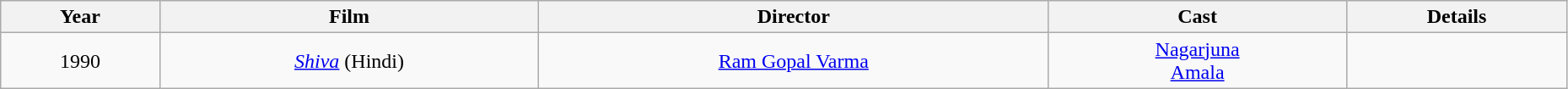<table class="wikitable sortable"  style="text-align:center; width:98%;">
<tr>
<th>Year</th>
<th>Film</th>
<th>Director</th>
<th>Cast</th>
<th>Details</th>
</tr>
<tr>
<td>1990</td>
<td><em><a href='#'>Shiva</a></em> (Hindi)</td>
<td><a href='#'>Ram Gopal Varma</a></td>
<td><a href='#'>Nagarjuna</a><br><a href='#'>Amala</a></td>
<td></td>
</tr>
</table>
